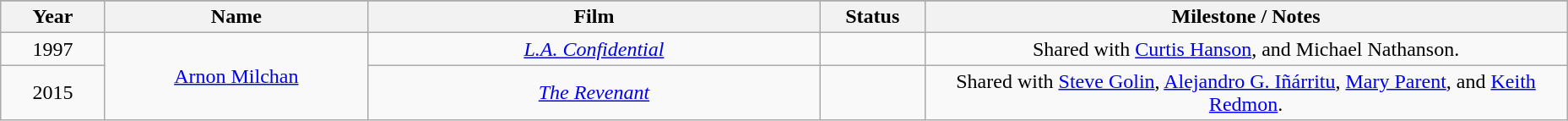<table class="wikitable" style="text-align: center">
<tr ---- bgcolor="#bfd7ff">
</tr>
<tr ---- bgcolor="#ebf5ff">
<th width="75">Year</th>
<th width="200">Name</th>
<th width="350">Film</th>
<th width="75">Status</th>
<th width="500">Milestone / Notes</th>
</tr>
<tr>
<td style="text-align: center">1997</td>
<td rowspan=2><a href='#'>Arnon Milchan</a></td>
<td><em><a href='#'>L.A. Confidential</a></em></td>
<td></td>
<td>Shared with <a href='#'>Curtis Hanson</a>, and Michael Nathanson.</td>
</tr>
<tr>
<td style="text-align: center">2015</td>
<td><em><a href='#'>The Revenant</a></em></td>
<td></td>
<td>Shared with <a href='#'>Steve Golin</a>, <a href='#'>Alejandro G. Iñárritu</a>, <a href='#'>Mary Parent</a>, and <a href='#'>Keith Redmon</a>.</td>
</tr>
</table>
